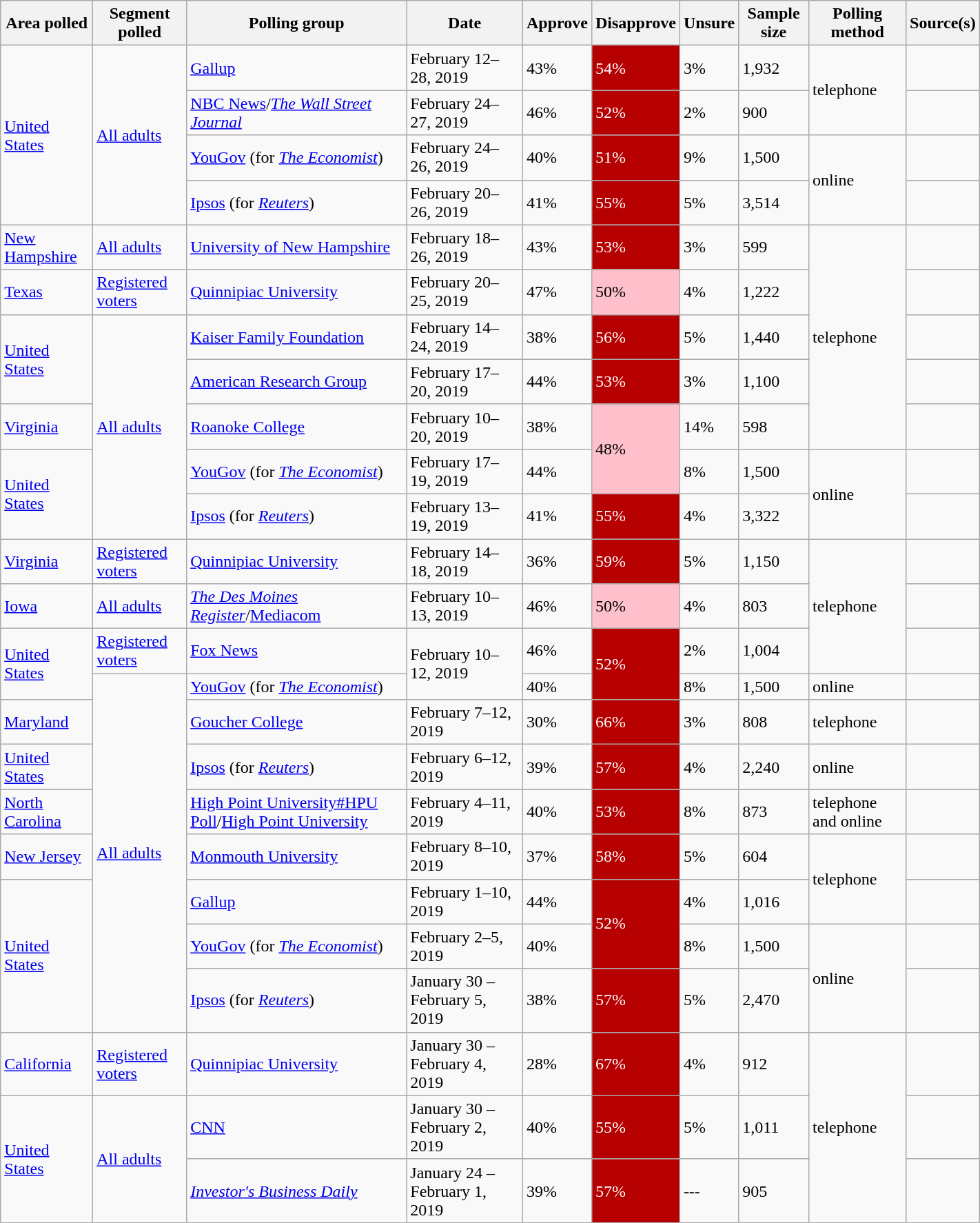<table class="wikitable sortable" style="width: 75%">
<tr>
<th>Area polled</th>
<th>Segment polled</th>
<th>Polling group</th>
<th>Date</th>
<th>Approve</th>
<th>Disapprove</th>
<th>Unsure</th>
<th>Sample size</th>
<th>Polling method</th>
<th>Source(s)</th>
</tr>
<tr>
<td rowspan="4"> <a href='#'>United States</a></td>
<td rowspan="4"><a href='#'>All adults</a></td>
<td><a href='#'>Gallup</a></td>
<td>February 12–28, 2019</td>
<td>43%</td>
<td style="background:#B60000; color: white">54%</td>
<td>3%</td>
<td>1,932</td>
<td rowspan="2">telephone</td>
<td></td>
</tr>
<tr>
<td><a href='#'>NBC News</a>/<em><a href='#'>The Wall Street Journal</a></em></td>
<td>February 24–27, 2019</td>
<td>46%</td>
<td style="background:#B60000; color: white">52%</td>
<td>2%</td>
<td>900</td>
<td></td>
</tr>
<tr>
<td><a href='#'>YouGov</a> (for <em><a href='#'>The Economist</a></em>)</td>
<td>February 24–26, 2019</td>
<td>40%</td>
<td style="background:#B60000; color: white">51%</td>
<td>9%</td>
<td>1,500</td>
<td rowspan="2">online</td>
<td></td>
</tr>
<tr>
<td><a href='#'>Ipsos</a> (for <em><a href='#'>Reuters</a></em>)</td>
<td>February 20–26, 2019</td>
<td>41%</td>
<td style="background:#B60000; color: white">55%</td>
<td>5%</td>
<td>3,514</td>
<td></td>
</tr>
<tr>
<td> <a href='#'>New Hampshire</a></td>
<td><a href='#'>All adults</a></td>
<td><a href='#'>University of New Hampshire</a></td>
<td>February 18–26, 2019</td>
<td>43%</td>
<td style="background:#B60000; color: white">53%</td>
<td>3%</td>
<td>599</td>
<td rowspan="5">telephone</td>
<td></td>
</tr>
<tr>
<td> <a href='#'>Texas</a></td>
<td><a href='#'>Registered voters</a></td>
<td><a href='#'>Quinnipiac University</a></td>
<td>February 20–25, 2019</td>
<td>47%</td>
<td style="background: pink; color: black">50%</td>
<td>4%</td>
<td>1,222</td>
<td></td>
</tr>
<tr>
<td rowspan="2"> <a href='#'>United States</a></td>
<td rowspan="5"><a href='#'>All adults</a></td>
<td><a href='#'>Kaiser Family Foundation</a></td>
<td>February 14–24, 2019</td>
<td>38%</td>
<td style="background:#B60000; color: white">56%</td>
<td>5%</td>
<td>1,440</td>
<td></td>
</tr>
<tr>
<td><a href='#'>American Research Group</a></td>
<td>February 17–20, 2019</td>
<td>44%</td>
<td style="background:#B60000; color: white">53%</td>
<td>3%</td>
<td>1,100</td>
<td></td>
</tr>
<tr>
<td> <a href='#'>Virginia</a></td>
<td><a href='#'>Roanoke College</a></td>
<td>February 10–20, 2019</td>
<td>38%</td>
<td rowspan="2" style="background: pink; color: black">48%</td>
<td>14%</td>
<td>598</td>
<td></td>
</tr>
<tr>
<td rowspan="2"> <a href='#'>United States</a></td>
<td><a href='#'>YouGov</a> (for <em><a href='#'>The Economist</a></em>)</td>
<td>February 17–19, 2019</td>
<td>44%</td>
<td>8%</td>
<td>1,500</td>
<td rowspan="2">online</td>
<td></td>
</tr>
<tr>
<td><a href='#'>Ipsos</a> (for <em><a href='#'>Reuters</a></em>)</td>
<td>February 13–19, 2019</td>
<td>41%</td>
<td style="background:#B60000; color: white">55%</td>
<td>4%</td>
<td>3,322</td>
<td></td>
</tr>
<tr>
<td> <a href='#'>Virginia</a></td>
<td><a href='#'>Registered voters</a></td>
<td><a href='#'>Quinnipiac University</a></td>
<td>February 14–18, 2019</td>
<td>36%</td>
<td style="background:#B60000; color: white">59%</td>
<td>5%</td>
<td>1,150</td>
<td rowspan="3">telephone</td>
<td></td>
</tr>
<tr>
<td> <a href='#'>Iowa</a></td>
<td><a href='#'>All adults</a></td>
<td><em><a href='#'>The Des Moines Register</a></em>/<a href='#'>Mediacom</a></td>
<td>February 10–13, 2019</td>
<td>46%</td>
<td style="background: pink; color: black">50%</td>
<td>4%</td>
<td>803</td>
<td></td>
</tr>
<tr>
<td rowspan="2"> <a href='#'>United States</a></td>
<td><a href='#'>Registered voters</a></td>
<td><a href='#'>Fox News</a></td>
<td rowspan="2">February 10–12, 2019</td>
<td>46%</td>
<td rowspan="2" style="background:#B60000; color: white">52%</td>
<td>2%</td>
<td>1,004</td>
<td></td>
</tr>
<tr>
<td rowspan="8"><a href='#'>All adults</a></td>
<td><a href='#'>YouGov</a> (for <em><a href='#'>The Economist</a></em>)</td>
<td>40%</td>
<td>8%</td>
<td>1,500</td>
<td>online</td>
<td></td>
</tr>
<tr>
<td> <a href='#'>Maryland</a></td>
<td><a href='#'>Goucher College</a></td>
<td>February 7–12, 2019</td>
<td>30%</td>
<td style="background:#B60000; color: white">66%</td>
<td>3%</td>
<td>808</td>
<td>telephone</td>
<td></td>
</tr>
<tr>
<td> <a href='#'>United States</a></td>
<td><a href='#'>Ipsos</a> (for <em><a href='#'>Reuters</a></em>)</td>
<td>February 6–12, 2019</td>
<td>39%</td>
<td style="background:#B60000; color: white">57%</td>
<td>4%</td>
<td>2,240</td>
<td>online</td>
<td></td>
</tr>
<tr>
<td> <a href='#'>North Carolina</a></td>
<td><a href='#'>High Point University#HPU Poll</a>/<a href='#'>High Point University</a></td>
<td>February 4–11, 2019</td>
<td>40%</td>
<td style="background:#B60000; color: white">53%</td>
<td>8%</td>
<td>873</td>
<td>telephone and online</td>
<td></td>
</tr>
<tr>
<td> <a href='#'>New Jersey</a></td>
<td><a href='#'>Monmouth University</a></td>
<td>February 8–10, 2019</td>
<td>37%</td>
<td style="background:#B60000; color: white">58%</td>
<td>5%</td>
<td>604</td>
<td rowspan="2">telephone</td>
<td></td>
</tr>
<tr>
<td rowspan="3"> <a href='#'>United States</a></td>
<td><a href='#'>Gallup</a></td>
<td>February 1–10, 2019</td>
<td>44%</td>
<td rowspan="2" style="background:#B60000; color: white">52%</td>
<td>4%</td>
<td>1,016</td>
<td></td>
</tr>
<tr>
<td><a href='#'>YouGov</a> (for <em><a href='#'>The Economist</a></em>)</td>
<td>February 2–5, 2019</td>
<td>40%</td>
<td>8%</td>
<td>1,500</td>
<td rowspan="2">online</td>
<td></td>
</tr>
<tr>
<td><a href='#'>Ipsos</a> (for <em><a href='#'>Reuters</a></em>)</td>
<td>January 30 – February 5, 2019</td>
<td>38%</td>
<td style="background:#B60000; color: white">57%</td>
<td>5%</td>
<td>2,470</td>
<td></td>
</tr>
<tr>
<td> <a href='#'>California</a></td>
<td><a href='#'>Registered voters</a></td>
<td><a href='#'>Quinnipiac University</a></td>
<td>January 30 – February 4, 2019</td>
<td>28%</td>
<td style="background:#B60000; color: white">67%</td>
<td>4%</td>
<td>912</td>
<td rowspan="3">telephone</td>
<td></td>
</tr>
<tr>
<td rowspan="2"> <a href='#'>United States</a></td>
<td rowspan="2"><a href='#'>All adults</a></td>
<td><a href='#'>CNN</a></td>
<td>January 30 – February 2, 2019</td>
<td>40%</td>
<td style="background:#B60000; color: white">55%</td>
<td>5%</td>
<td>1,011</td>
<td></td>
</tr>
<tr>
<td><em><a href='#'>Investor's Business Daily</a></em></td>
<td>January 24 – February 1, 2019</td>
<td>39%</td>
<td style="background:#B60000; color: white">57%</td>
<td>---</td>
<td>905</td>
<td></td>
</tr>
</table>
